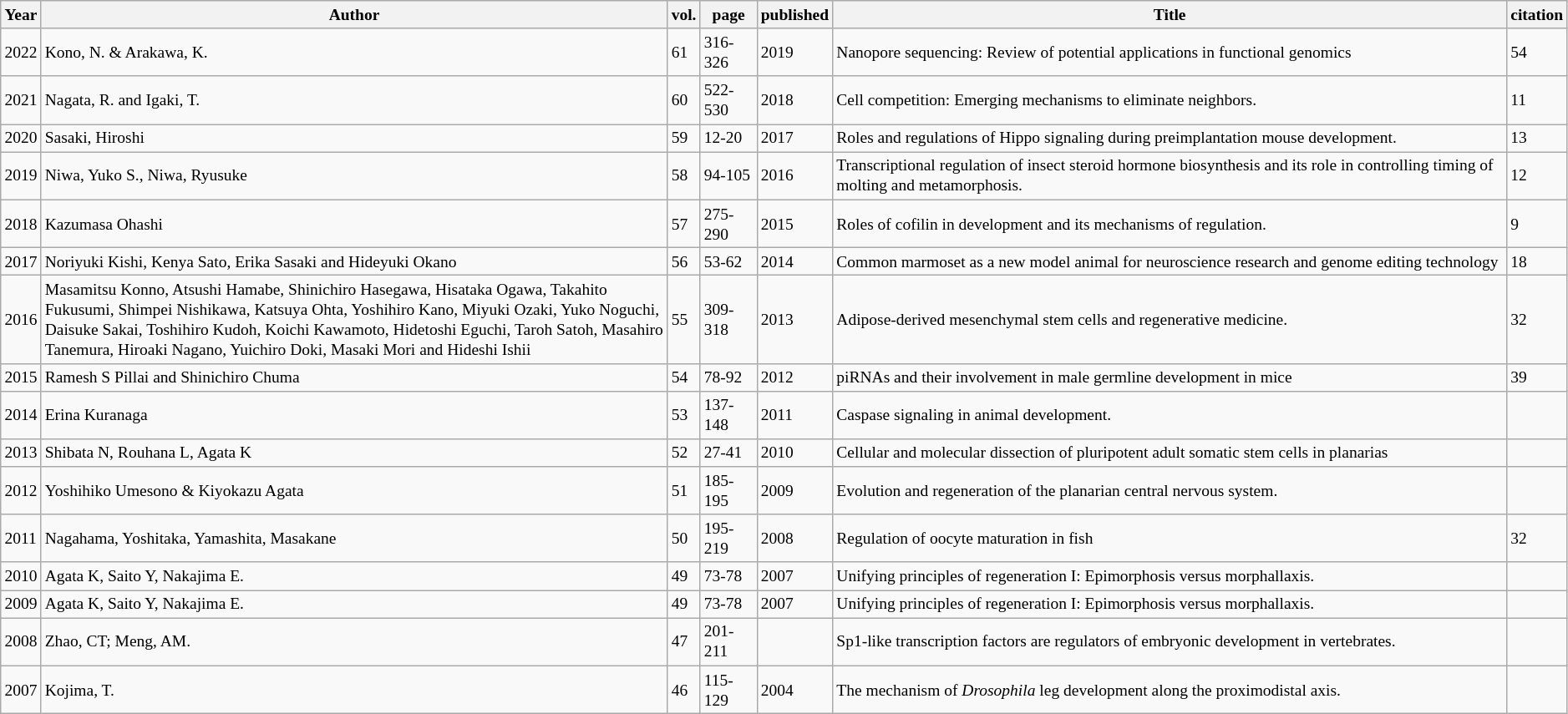<table class="wikitable" style="font-size:small">
<tr>
<th>Year</th>
<th style="width:40%;"><strong>Author</strong></th>
<th>vol.</th>
<th>page</th>
<th>published</th>
<th>Title</th>
<th>citation</th>
</tr>
<tr>
<td>2022</td>
<td>Kono, N. & Arakawa, K.</td>
<td>61</td>
<td>316-<br>326</td>
<td>2019</td>
<td>Nanopore sequencing: Review of potential applications in functional genomics</td>
<td>54</td>
</tr>
<tr>
<td>2021</td>
<td>Nagata, R. and Igaki, T.</td>
<td>60</td>
<td>522-<br>530</td>
<td>2018</td>
<td>Cell competition: Emerging mechanisms to eliminate neighbors.</td>
<td>11</td>
</tr>
<tr>
<td>2020</td>
<td>Sasaki, Hiroshi</td>
<td>59</td>
<td>12-20</td>
<td>2017</td>
<td>Roles and regulations of Hippo signaling during preimplantation mouse development.</td>
<td>13</td>
</tr>
<tr>
<td>2019</td>
<td>Niwa, Yuko S., Niwa, Ryusuke</td>
<td>58</td>
<td>94-105</td>
<td>2016</td>
<td>Transcriptional regulation of insect steroid hormone biosynthesis and its role in controlling timing of molting and metamorphosis.</td>
<td>12</td>
</tr>
<tr>
<td>2018</td>
<td>Kazumasa Ohashi</td>
<td>57</td>
<td>275-290</td>
<td>2015</td>
<td>Roles of cofilin in development and its mechanisms of regulation.</td>
<td>9</td>
</tr>
<tr>
<td>2017</td>
<td>Noriyuki Kishi, Kenya Sato, Erika Sasaki and Hideyuki Okano</td>
<td>56</td>
<td>53-62</td>
<td>2014</td>
<td>Common marmoset as a new model animal for neuroscience research and genome editing technology</td>
<td>18</td>
</tr>
<tr>
<td>2016</td>
<td>Masamitsu Konno, Atsushi Hamabe, Shinichiro Hasegawa, Hisataka Ogawa, Takahito Fukusumi, Shimpei Nishikawa, Katsuya Ohta, Yoshihiro Kano, Miyuki Ozaki, Yuko Noguchi, Daisuke Sakai, Toshihiro Kudoh, Koichi Kawamoto, Hidetoshi Eguchi, Taroh Satoh, Masahiro Tanemura, Hiroaki Nagano, Yuichiro Doki, Masaki Mori and Hideshi Ishii</td>
<td>55</td>
<td>309-318</td>
<td>2013</td>
<td>Adipose-derived mesenchymal stem cells and regenerative medicine.</td>
<td>32</td>
</tr>
<tr>
<td>2015</td>
<td>Ramesh S Pillai and Shinichiro Chuma</td>
<td>54</td>
<td>78-92</td>
<td>2012</td>
<td>piRNAs and their involvement in male germline development in mice</td>
<td>39</td>
</tr>
<tr>
<td>2014</td>
<td>Erina Kuranaga</td>
<td>53</td>
<td>137-148</td>
<td>2011</td>
<td>Caspase signaling in animal development.</td>
<td></td>
</tr>
<tr>
<td>2013</td>
<td>Shibata N, Rouhana L, Agata K</td>
<td>52</td>
<td>27-41</td>
<td>2010</td>
<td>Cellular and molecular dissection of pluripotent adult somatic stem cells in planarias</td>
<td></td>
</tr>
<tr>
<td>2012</td>
<td>Yoshihiko Umesono & Kiyokazu Agata</td>
<td>51</td>
<td>185-195</td>
<td>2009</td>
<td>Evolution and regeneration of the planarian central nervous system.</td>
<td></td>
</tr>
<tr>
<td>2011</td>
<td>Nagahama, Yoshitaka, Yamashita, Masakane</td>
<td>50</td>
<td>195-219</td>
<td>2008</td>
<td>Regulation of oocyte maturation in fish</td>
<td>32</td>
</tr>
<tr>
<td>2010</td>
<td>Agata K, Saito Y, Nakajima E.</td>
<td>49</td>
<td>73-78</td>
<td>2007</td>
<td>Unifying principles of regeneration I: Epimorphosis versus  morphallaxis.</td>
<td></td>
</tr>
<tr>
<td>2009</td>
<td>Agata K, Saito Y, Nakajima E.</td>
<td>49</td>
<td>73-78</td>
<td>2007</td>
<td>Unifying principles of regeneration I: Epimorphosis versus  morphallaxis.</td>
<td></td>
</tr>
<tr>
<td>2008</td>
<td>Zhao, CT; Meng, AM.</td>
<td>47</td>
<td>201-211</td>
<td></td>
<td>Sp1-like transcription factors are regulators of embryonic development in vertebrates.</td>
<td></td>
</tr>
<tr>
<td>2007</td>
<td>Kojima, T.</td>
<td>46</td>
<td>115-129</td>
<td>2004</td>
<td>The mechanism of <em>Drosophila</em> leg development along the proximodistal axis.</td>
<td></td>
</tr>
</table>
